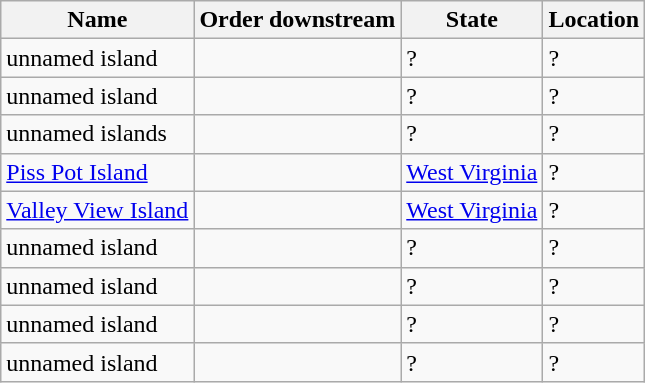<table class = "wikitable sortable">
<tr>
<th>Name</th>
<th>Order downstream</th>
<th>State</th>
<th>Location</th>
</tr>
<tr>
<td>unnamed island</td>
<td></td>
<td>?</td>
<td>?</td>
</tr>
<tr>
<td>unnamed island</td>
<td></td>
<td>?</td>
<td>?</td>
</tr>
<tr>
<td>unnamed islands</td>
<td></td>
<td>?</td>
<td>?</td>
</tr>
<tr>
<td><a href='#'>Piss Pot Island</a></td>
<td></td>
<td><a href='#'>West Virginia</a></td>
<td>?</td>
</tr>
<tr>
<td><a href='#'>Valley View Island</a></td>
<td></td>
<td><a href='#'>West Virginia</a></td>
<td>?</td>
</tr>
<tr>
<td>unnamed island</td>
<td></td>
<td>?</td>
<td>?</td>
</tr>
<tr>
<td>unnamed island</td>
<td></td>
<td>?</td>
<td>?</td>
</tr>
<tr>
<td>unnamed island</td>
<td></td>
<td>?</td>
<td>?</td>
</tr>
<tr>
<td>unnamed island</td>
<td></td>
<td>?</td>
<td>?</td>
</tr>
</table>
